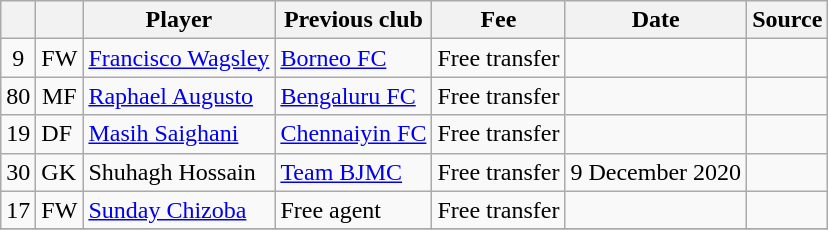<table class="wikitable plainrowheaders sortable">
<tr>
<th></th>
<th></th>
<th>Player</th>
<th>Previous club</th>
<th>Fee</th>
<th>Date</th>
<th>Source</th>
</tr>
<tr>
<td align=center>9</td>
<td align=center>FW</td>
<td> <a href='#'>Francisco Wagsley</a></td>
<td> <a href='#'>Borneo FC</a></td>
<td>Free transfer</td>
<td></td>
<td></td>
</tr>
<tr>
<td align=center>80</td>
<td align=center>MF</td>
<td> <a href='#'>Raphael Augusto</a></td>
<td> <a href='#'>Bengaluru FC</a></td>
<td>Free transfer</td>
<td></td>
<td></td>
</tr>
<tr>
<td>19</td>
<td>DF</td>
<td> <a href='#'>Masih Saighani</a></td>
<td> <a href='#'>Chennaiyin FC</a></td>
<td>Free transfer</td>
<td></td>
<td></td>
</tr>
<tr>
<td>30</td>
<td>GK</td>
<td> Shuhagh Hossain</td>
<td> <a href='#'>Team BJMC</a></td>
<td>Free transfer</td>
<td>9 December 2020</td>
<td></td>
</tr>
<tr>
<td>17</td>
<td>FW</td>
<td> <a href='#'>Sunday Chizoba</a></td>
<td>Free agent</td>
<td>Free transfer</td>
<td></td>
<td></td>
</tr>
<tr>
</tr>
</table>
